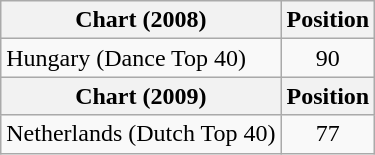<table class="wikitable">
<tr>
<th>Chart (2008)</th>
<th>Position</th>
</tr>
<tr>
<td>Hungary (Dance Top 40)</td>
<td align="center">90</td>
</tr>
<tr>
<th>Chart (2009)</th>
<th>Position</th>
</tr>
<tr>
<td>Netherlands (Dutch Top 40)</td>
<td align="center">77</td>
</tr>
</table>
